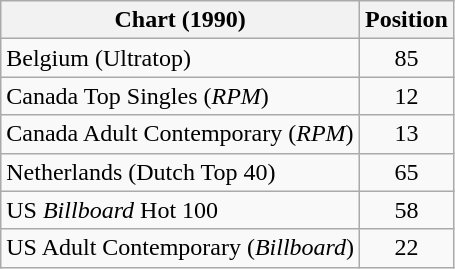<table class="wikitable sortable">
<tr>
<th>Chart (1990)</th>
<th>Position</th>
</tr>
<tr>
<td>Belgium (Ultratop)</td>
<td align="center">85</td>
</tr>
<tr>
<td>Canada Top Singles (<em>RPM</em>)</td>
<td align="center">12</td>
</tr>
<tr>
<td>Canada Adult Contemporary (<em>RPM</em>)</td>
<td align="center">13</td>
</tr>
<tr>
<td>Netherlands (Dutch Top 40)</td>
<td align="center">65</td>
</tr>
<tr>
<td>US <em>Billboard</em> Hot 100</td>
<td align="center">58</td>
</tr>
<tr>
<td>US Adult Contemporary (<em>Billboard</em>)</td>
<td align="center">22</td>
</tr>
</table>
